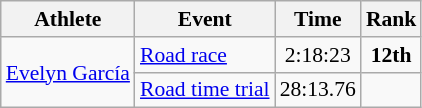<table class="wikitable" style="font-size:90%">
<tr>
<th>Athlete</th>
<th>Event</th>
<th>Time</th>
<th>Rank</th>
</tr>
<tr>
<td rowspan=2><a href='#'>Evelyn García</a></td>
<td><a href='#'>Road race</a></td>
<td align=center>2:18:23</td>
<td align=center><strong>12th</strong></td>
</tr>
<tr>
<td><a href='#'>Road time trial</a></td>
<td align=center>28:13.76</td>
<td align=center></td>
</tr>
</table>
